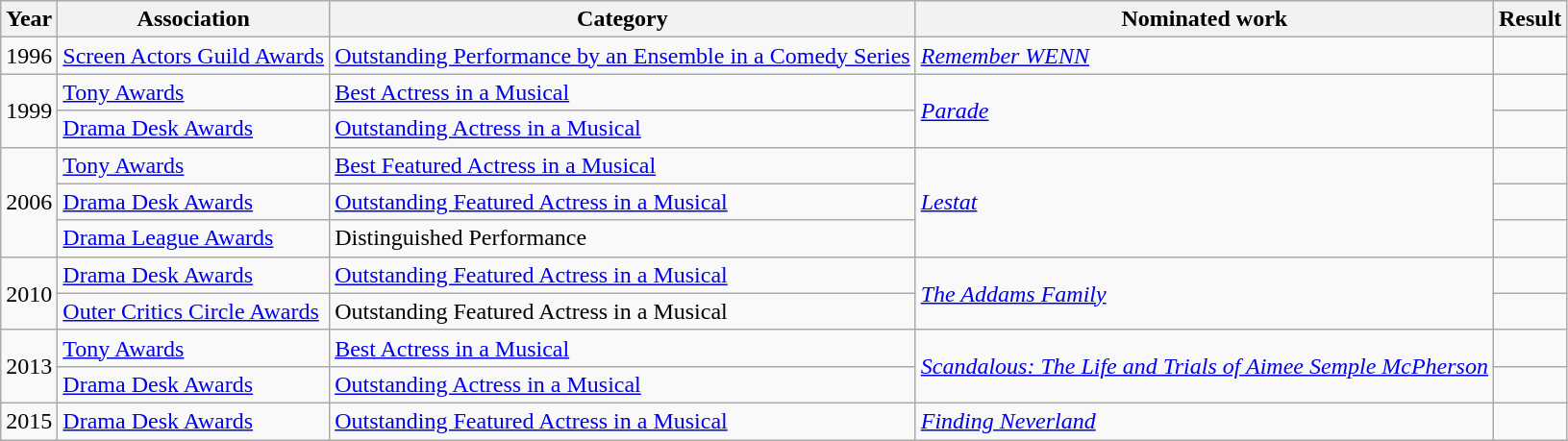<table class="wikitable sortable">
<tr>
<th>Year</th>
<th>Association</th>
<th>Category</th>
<th>Nominated work</th>
<th>Result</th>
</tr>
<tr>
<td>1996</td>
<td><a href='#'>Screen Actors Guild Awards</a></td>
<td><a href='#'>Outstanding Performance by an Ensemble in a Comedy Series</a></td>
<td><em><a href='#'>Remember WENN</a></em></td>
<td></td>
</tr>
<tr>
<td rowspan="2">1999</td>
<td><a href='#'>Tony Awards</a></td>
<td><a href='#'>Best Actress in a Musical</a></td>
<td rowspan="2"><em><a href='#'>Parade</a></em></td>
<td></td>
</tr>
<tr>
<td><a href='#'>Drama Desk Awards</a></td>
<td><a href='#'>Outstanding Actress in a Musical</a></td>
<td></td>
</tr>
<tr>
<td rowspan="3">2006</td>
<td><a href='#'>Tony Awards</a></td>
<td><a href='#'>Best Featured Actress in a Musical</a></td>
<td rowspan="3"><em><a href='#'>Lestat</a></em></td>
<td></td>
</tr>
<tr>
<td><a href='#'>Drama Desk Awards</a></td>
<td><a href='#'>Outstanding Featured Actress in a Musical</a></td>
<td></td>
</tr>
<tr>
<td><a href='#'>Drama League Awards</a></td>
<td>Distinguished Performance</td>
<td></td>
</tr>
<tr>
<td rowspan="2">2010</td>
<td><a href='#'>Drama Desk Awards</a></td>
<td><a href='#'>Outstanding Featured Actress in a Musical</a></td>
<td rowspan="2"><em><a href='#'>The Addams Family</a></em></td>
<td></td>
</tr>
<tr>
<td><a href='#'>Outer Critics Circle Awards</a></td>
<td>Outstanding Featured Actress in a Musical</td>
<td></td>
</tr>
<tr>
<td rowspan="2">2013</td>
<td><a href='#'>Tony Awards</a></td>
<td><a href='#'>Best Actress in a Musical</a></td>
<td rowspan="2"><em><a href='#'>Scandalous: The Life and Trials of Aimee Semple McPherson</a></em></td>
<td></td>
</tr>
<tr>
<td><a href='#'>Drama Desk Awards</a></td>
<td><a href='#'>Outstanding Actress in a Musical</a></td>
<td></td>
</tr>
<tr>
<td>2015</td>
<td><a href='#'>Drama Desk Awards</a></td>
<td><a href='#'>Outstanding Featured Actress in a Musical</a></td>
<td><em><a href='#'>Finding Neverland</a></em></td>
<td></td>
</tr>
</table>
